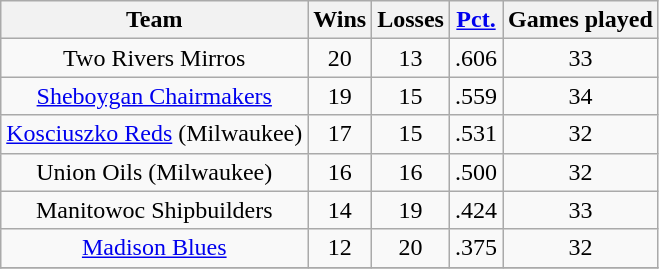<table class="sortable wikitable" style="text-align:center">
<tr>
<th>Team</th>
<th>Wins</th>
<th>Losses</th>
<th><a href='#'>Pct.</a></th>
<th>Games played</th>
</tr>
<tr>
<td>Two Rivers Mirros</td>
<td>20</td>
<td>13</td>
<td>.606</td>
<td>33</td>
</tr>
<tr>
<td><a href='#'>Sheboygan Chairmakers</a></td>
<td>19</td>
<td>15</td>
<td>.559</td>
<td>34</td>
</tr>
<tr>
<td><a href='#'>Kosciuszko Reds</a> (Milwaukee)</td>
<td>17</td>
<td>15</td>
<td>.531</td>
<td>32</td>
</tr>
<tr>
<td>Union Oils (Milwaukee)</td>
<td>16</td>
<td>16</td>
<td>.500</td>
<td>32</td>
</tr>
<tr>
<td>Manitowoc Shipbuilders</td>
<td>14</td>
<td>19</td>
<td>.424</td>
<td>33</td>
</tr>
<tr>
<td><a href='#'>Madison Blues</a></td>
<td>12</td>
<td>20</td>
<td>.375</td>
<td>32</td>
</tr>
<tr>
</tr>
</table>
